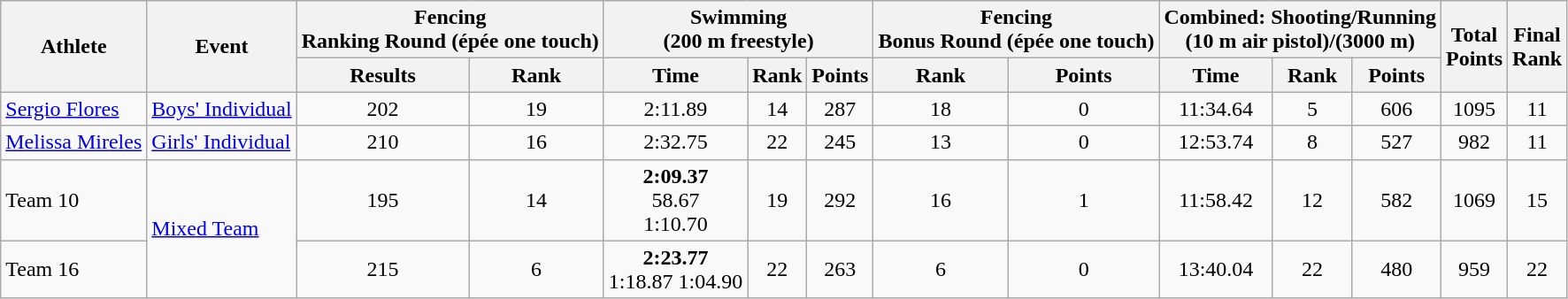<table class="wikitable">
<tr>
<th rowspan="2">Athlete</th>
<th rowspan="2">Event</th>
<th colspan="2">Fencing<br>Ranking Round
(épée one touch)</th>
<th colspan="3">Swimming<br>(200 m freestyle)</th>
<th colspan="2">Fencing<br>Bonus Round
(épée one touch)</th>
<th colspan="3">Combined: Shooting/Running<br>(10 m air pistol)/(3000 m)</th>
<th rowspan="2">Total<br>Points</th>
<th rowspan="2">Final<br>Rank</th>
</tr>
<tr>
<th>Results</th>
<th>Rank</th>
<th>Time</th>
<th>Rank</th>
<th>Points</th>
<th>Rank</th>
<th>Points</th>
<th>Time</th>
<th>Rank</th>
<th>Points</th>
</tr>
<tr align="center">
<td align="left"><a href='#'>Sergio Flores</a></td>
<td align="left"><a href='#'>Boys' Individual</a></td>
<td>202</td>
<td>19</td>
<td>2:11.89</td>
<td>14</td>
<td>287</td>
<td>18</td>
<td>0</td>
<td>11:34.64</td>
<td>5</td>
<td>606</td>
<td>1095</td>
<td>11</td>
</tr>
<tr align="center">
<td align="left"><a href='#'>Melissa Mireles</a></td>
<td align="left"><a href='#'>Girls' Individual</a></td>
<td>210</td>
<td>16</td>
<td>2:32.75</td>
<td>22</td>
<td>245</td>
<td>13</td>
<td>0</td>
<td>12:53.74</td>
<td>8</td>
<td>527</td>
<td>982</td>
<td>11</td>
</tr>
<tr align="center">
<td align="left">Team 10<br>
<strong></strong></td>
<td rowspan="2" align="left"><a href='#'>Mixed Team</a></td>
<td>195</td>
<td>14</td>
<td><strong>2:09.37</strong><br>58.67<br>1:10.70</td>
<td>19</td>
<td>292</td>
<td>16</td>
<td>1</td>
<td>11:58.42</td>
<td>12</td>
<td>582</td>
<td>1069</td>
<td>15</td>
</tr>
<tr align="center">
<td align="left">Team 16<br>
</td>
<td>215</td>
<td>6</td>
<td><strong>2:23.77</strong><br>1:18.87
1:04.90</td>
<td>22</td>
<td>263</td>
<td>6</td>
<td>0</td>
<td>13:40.04</td>
<td>22</td>
<td>480</td>
<td>959</td>
<td>22</td>
</tr>
</table>
